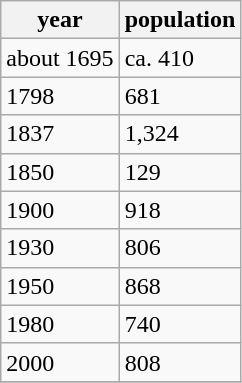<table class="wikitable">
<tr>
<th>year</th>
<th>population</th>
</tr>
<tr>
<td>about 1695</td>
<td>ca. 410</td>
</tr>
<tr>
<td>1798</td>
<td>681</td>
</tr>
<tr>
<td>1837</td>
<td>1,324</td>
</tr>
<tr>
<td>1850</td>
<td>129</td>
</tr>
<tr>
<td>1900</td>
<td>918</td>
</tr>
<tr>
<td>1930</td>
<td>806</td>
</tr>
<tr>
<td>1950</td>
<td>868</td>
</tr>
<tr>
<td>1980</td>
<td>740</td>
</tr>
<tr>
<td>2000</td>
<td>808</td>
</tr>
<tr>
</tr>
</table>
